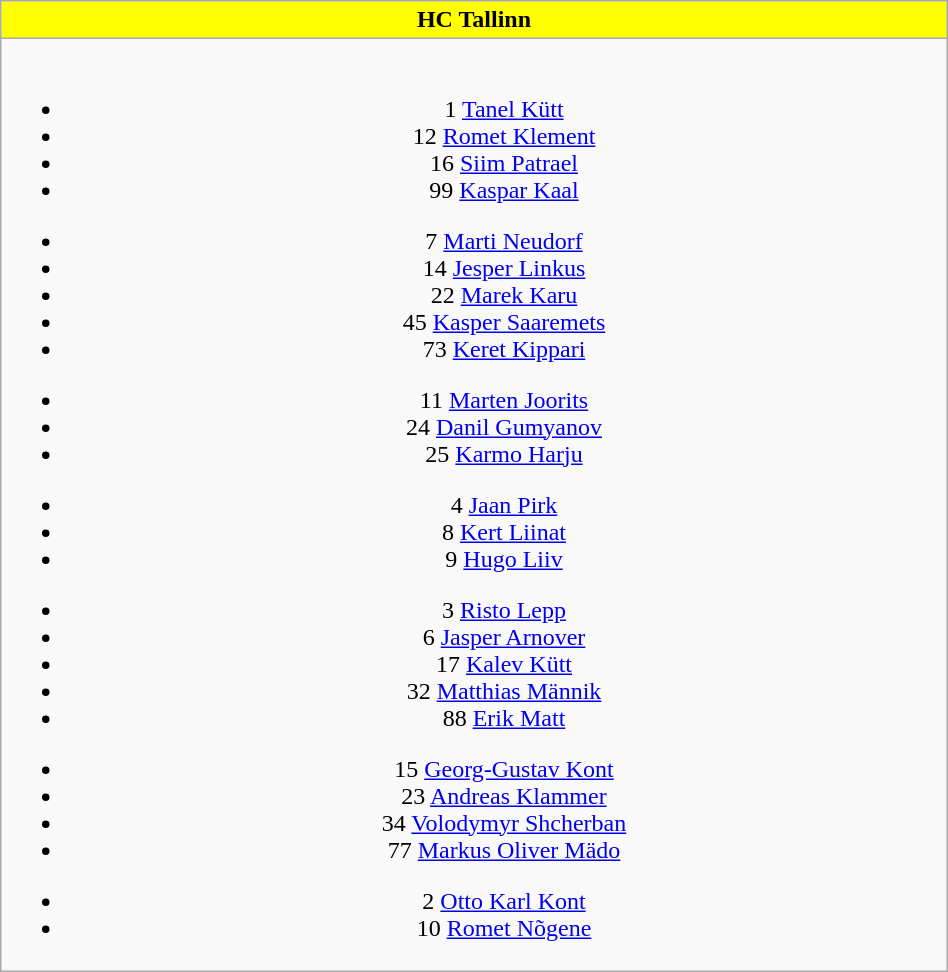<table class="wikitable" style="font-size:100%; text-align:center;" width=50%>
<tr>
<th colspan=5 style="background-color:yellow;color:#000000;text-align:center;"> HC Tallinn</th>
</tr>
<tr>
<td><br>
<ul><li>1  <a href='#'>Tanel Kütt</a></li><li>12  <a href='#'>Romet Klement</a></li><li>16  <a href='#'>Siim Patrael</a></li><li>99  <a href='#'>Kaspar Kaal</a></li></ul><ul><li>7  <a href='#'>Marti Neudorf</a></li><li>14  <a href='#'>Jesper Linkus</a></li><li>22  <a href='#'>Marek Karu</a></li><li>45  <a href='#'>Kasper Saaremets</a></li><li>73  <a href='#'>Keret Kippari</a></li></ul><ul><li>11  <a href='#'>Marten Joorits</a></li><li>24  <a href='#'>Danil Gumyanov</a></li><li>25  <a href='#'>Karmo Harju</a></li></ul><ul><li>4  <a href='#'>Jaan Pirk</a></li><li>8  <a href='#'>Kert Liinat</a></li><li>9  <a href='#'>Hugo Liiv</a></li></ul><ul><li>3  <a href='#'>Risto Lepp</a></li><li>6  <a href='#'>Jasper Arnover</a></li><li>17  <a href='#'>Kalev Kütt</a></li><li>32  <a href='#'>Matthias Männik</a></li><li>88  <a href='#'>Erik Matt</a></li></ul><ul><li>15  <a href='#'>Georg-Gustav Kont</a></li><li>23  <a href='#'>Andreas Klammer</a></li><li>34  <a href='#'>Volodymyr Shcherban</a></li><li>77  <a href='#'>Markus Oliver Mädo</a></li></ul><ul><li>2  <a href='#'>Otto Karl Kont</a></li><li>10  <a href='#'>Romet Nõgene</a></li></ul></td>
</tr>
</table>
